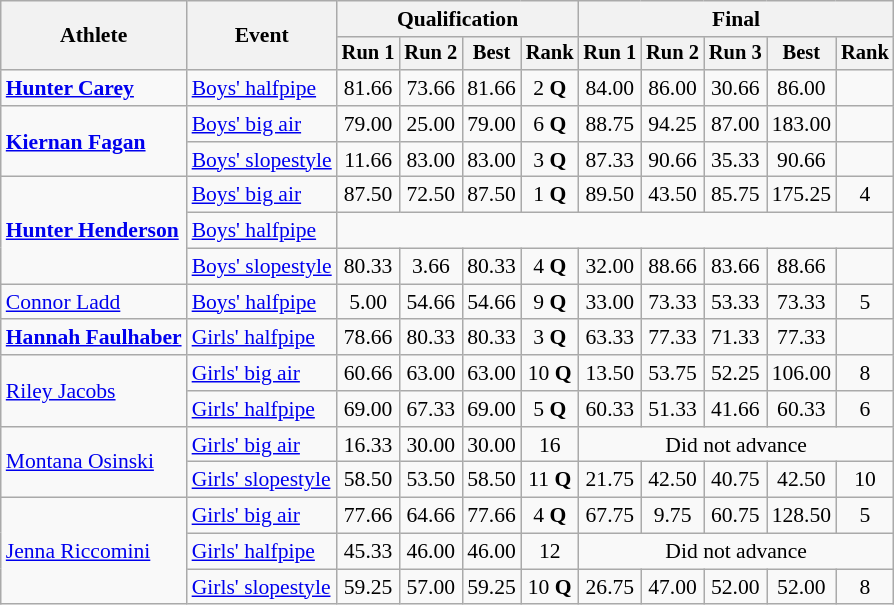<table class="wikitable" style="font-size:90%">
<tr>
<th rowspan=2>Athlete</th>
<th rowspan=2>Event</th>
<th colspan=4>Qualification</th>
<th colspan=5>Final</th>
</tr>
<tr style="font-size:95%">
<th>Run 1</th>
<th>Run 2</th>
<th>Best</th>
<th>Rank</th>
<th>Run 1</th>
<th>Run 2</th>
<th>Run 3</th>
<th>Best</th>
<th>Rank</th>
</tr>
<tr align=center>
<td align=left><strong><a href='#'>Hunter Carey</a></strong></td>
<td align=left><a href='#'>Boys' halfpipe</a></td>
<td>81.66</td>
<td>73.66</td>
<td>81.66</td>
<td>2 <strong>Q</strong></td>
<td>84.00</td>
<td>86.00</td>
<td>30.66</td>
<td>86.00</td>
<td></td>
</tr>
<tr align=center>
<td align=left rowspan=2><strong><a href='#'>Kiernan Fagan</a></strong><br></td>
<td align=left><a href='#'>Boys' big air</a></td>
<td>79.00</td>
<td>25.00</td>
<td>79.00</td>
<td>6 <strong>Q</strong></td>
<td>88.75</td>
<td>94.25</td>
<td>87.00</td>
<td>183.00</td>
<td></td>
</tr>
<tr align=center>
<td align=left><a href='#'>Boys' slopestyle</a></td>
<td>11.66</td>
<td>83.00</td>
<td>83.00</td>
<td>3 <strong>Q</strong></td>
<td>87.33</td>
<td>90.66</td>
<td>35.33</td>
<td>90.66</td>
<td></td>
</tr>
<tr align=center>
<td align=left rowspan=3><strong><a href='#'>Hunter Henderson</a></strong><br></td>
<td align=left><a href='#'>Boys' big air</a></td>
<td>87.50</td>
<td>72.50</td>
<td>87.50</td>
<td>1 <strong>Q</strong></td>
<td>89.50</td>
<td>43.50</td>
<td>85.75</td>
<td>175.25</td>
<td>4</td>
</tr>
<tr align=center>
<td align=left><a href='#'>Boys' halfpipe</a></td>
<td colspan=9></td>
</tr>
<tr align=center>
<td align=left><a href='#'>Boys' slopestyle</a></td>
<td>80.33</td>
<td>3.66</td>
<td>80.33</td>
<td>4 <strong>Q</strong></td>
<td>32.00</td>
<td>88.66</td>
<td>83.66</td>
<td>88.66</td>
<td></td>
</tr>
<tr align=center>
<td align=left><a href='#'>Connor Ladd</a></td>
<td align=left><a href='#'>Boys' halfpipe</a></td>
<td>5.00</td>
<td>54.66</td>
<td>54.66</td>
<td>9 <strong>Q</strong></td>
<td>33.00</td>
<td>73.33</td>
<td>53.33</td>
<td>73.33</td>
<td>5</td>
</tr>
<tr align=center>
<td align=left><strong><a href='#'>Hannah Faulhaber</a></strong><br></td>
<td align=left><a href='#'>Girls' halfpipe</a></td>
<td>78.66</td>
<td>80.33</td>
<td>80.33</td>
<td>3 <strong>Q</strong></td>
<td>63.33</td>
<td>77.33</td>
<td>71.33</td>
<td>77.33</td>
<td></td>
</tr>
<tr align=center>
<td align=left rowspan=2><a href='#'>Riley Jacobs</a><br></td>
<td align=left><a href='#'>Girls' big air</a></td>
<td>60.66</td>
<td>63.00</td>
<td>63.00</td>
<td>10 <strong>Q</strong></td>
<td>13.50</td>
<td>53.75</td>
<td>52.25</td>
<td>106.00</td>
<td>8</td>
</tr>
<tr align=center>
<td align=left><a href='#'>Girls' halfpipe</a></td>
<td>69.00</td>
<td>67.33</td>
<td>69.00</td>
<td>5 <strong>Q</strong></td>
<td>60.33</td>
<td>51.33</td>
<td>41.66</td>
<td>60.33</td>
<td>6</td>
</tr>
<tr align=center>
<td align=left rowspan=2><a href='#'>Montana Osinski</a><br></td>
<td align=left><a href='#'>Girls' big air</a></td>
<td>16.33</td>
<td>30.00</td>
<td>30.00</td>
<td>16</td>
<td colspan=5>Did not advance</td>
</tr>
<tr align=center>
<td align=left><a href='#'>Girls' slopestyle</a></td>
<td>58.50</td>
<td>53.50</td>
<td>58.50</td>
<td>11 <strong>Q</strong></td>
<td>21.75</td>
<td>42.50</td>
<td>40.75</td>
<td>42.50</td>
<td>10</td>
</tr>
<tr align=center>
<td align=left rowspan=3><a href='#'>Jenna Riccomini</a><br></td>
<td align=left><a href='#'>Girls' big air</a></td>
<td>77.66</td>
<td>64.66</td>
<td>77.66</td>
<td>4 <strong>Q</strong></td>
<td>67.75</td>
<td>9.75</td>
<td>60.75</td>
<td>128.50</td>
<td>5</td>
</tr>
<tr align=center>
<td align=left><a href='#'>Girls' halfpipe</a></td>
<td>45.33</td>
<td>46.00</td>
<td>46.00</td>
<td>12</td>
<td colspan=5>Did not advance</td>
</tr>
<tr align=center>
<td align=left><a href='#'>Girls' slopestyle</a></td>
<td>59.25</td>
<td>57.00</td>
<td>59.25</td>
<td>10 <strong>Q</strong></td>
<td>26.75</td>
<td>47.00</td>
<td>52.00</td>
<td>52.00</td>
<td>8</td>
</tr>
</table>
